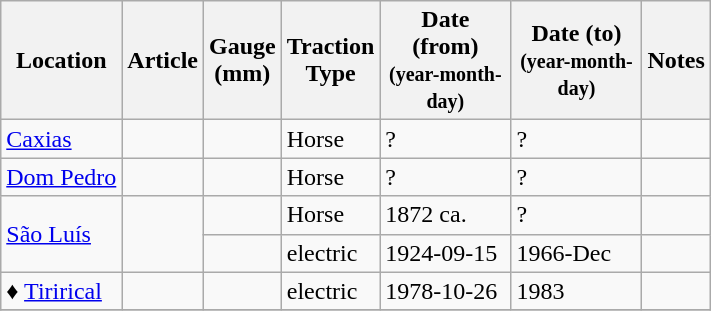<table class="wikitable sortable">
<tr>
<th>Location</th>
<th>Article</th>
<th>Gauge<br> (mm)</th>
<th>Traction<br>Type</th>
<th width=80px>Date (from)<br><small>(year-month-day)</small></th>
<th width=80px>Date (to)<br><small>(year-month-day)</small></th>
<th>Notes</th>
</tr>
<tr>
<td><a href='#'>Caxias</a></td>
<td> </td>
<td align=right></td>
<td>Horse</td>
<td>?</td>
<td>?</td>
<td> </td>
</tr>
<tr>
<td><a href='#'>Dom Pedro</a></td>
<td> </td>
<td align=right></td>
<td>Horse</td>
<td>?</td>
<td>?</td>
<td> </td>
</tr>
<tr>
<td rowspan="2"><a href='#'>São Luís</a></td>
<td rowspan="2"> </td>
<td align=right></td>
<td>Horse</td>
<td>1872 ca.</td>
<td>?</td>
<td></td>
</tr>
<tr>
<td align=right></td>
<td>electric</td>
<td>1924-09-15</td>
<td>1966-Dec</td>
<td></td>
</tr>
<tr>
<td>♦ <a href='#'>Tirirical</a></td>
<td> </td>
<td align=right></td>
<td>electric</td>
<td>1978-10-26</td>
<td>1983</td>
<td></td>
</tr>
<tr>
</tr>
</table>
